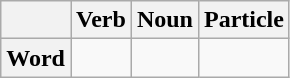<table class="wikitable">
<tr>
<th> </th>
<th>Verb</th>
<th>Noun</th>
<th>Particle</th>
</tr>
<tr>
<th>Word</th>
<td></td>
<td></td>
<td></td>
</tr>
</table>
